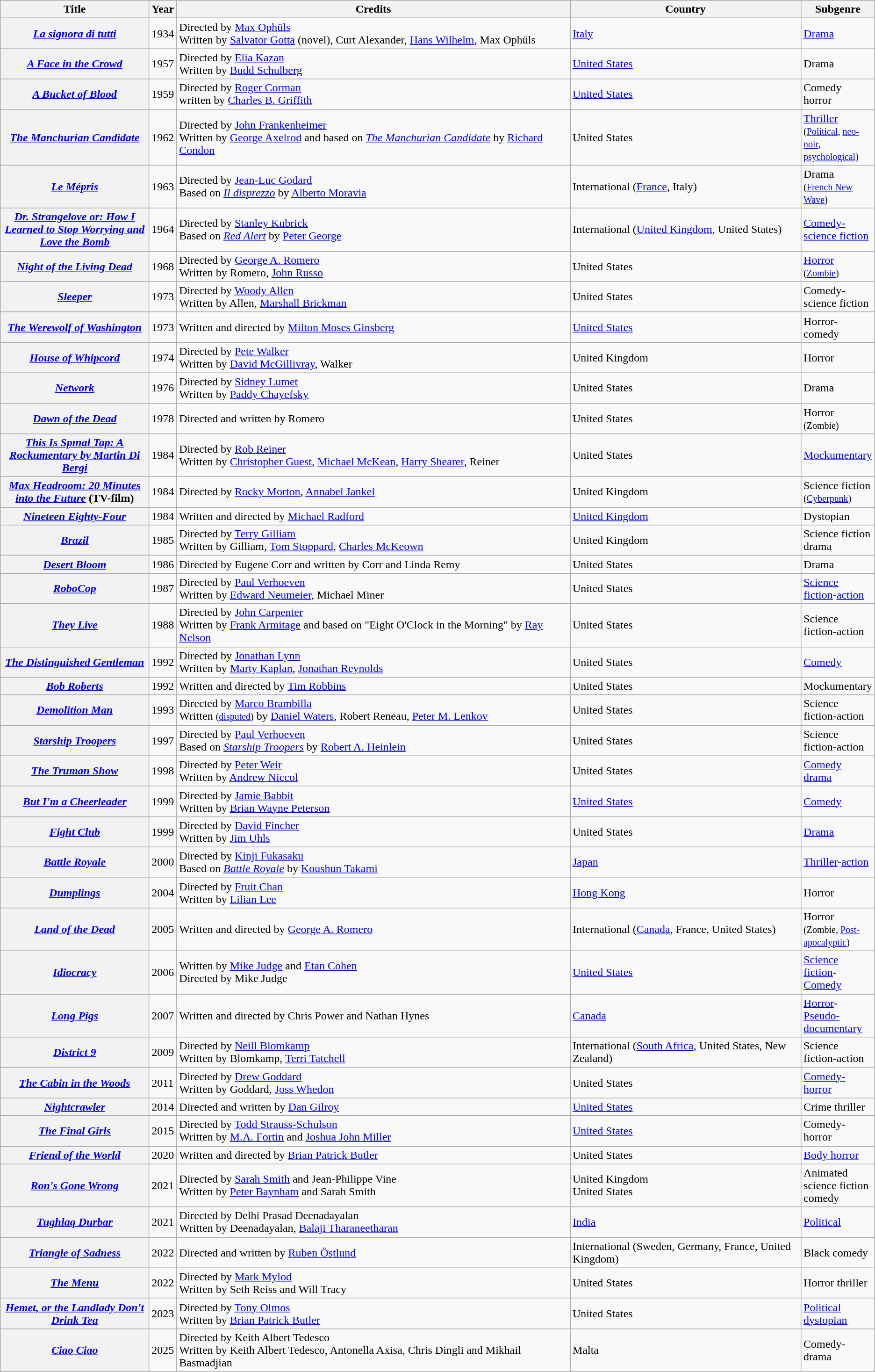<table class="wikitable sortable">
<tr>
<th scope="col" width="17%">Title</th>
<th scope="col">Year</th>
<th scope="col" class="unsortable" width="45%">Credits</th>
<th scope="col">Country</th>
<th scope="col"  width="2%">Subgenre</th>
</tr>
<tr>
<th><em><a href='#'>La signora di tutti</a></em></th>
<td>1934</td>
<td>Directed by <a href='#'>Max Ophüls</a><br>Written by <a href='#'>Salvator Gotta</a> (novel), Curt Alexander, <a href='#'>Hans Wilhelm</a>, Max Ophüls</td>
<td><a href='#'>Italy</a></td>
<td><a href='#'>Drama</a></td>
</tr>
<tr>
<th><em><a href='#'>A Face in the Crowd</a></em></th>
<td>1957</td>
<td>Directed by <a href='#'>Elia Kazan</a><br>Written by <a href='#'>Budd Schulberg</a></td>
<td><a href='#'>United States</a></td>
<td>Drama</td>
</tr>
<tr>
<th><em><a href='#'>A Bucket of Blood</a></em></th>
<td>1959</td>
<td>Directed by <a href='#'>Roger Corman</a><br>written by <a href='#'>Charles B. Griffith</a></td>
<td><a href='#'>United States</a></td>
<td>Comedy horror</td>
</tr>
<tr>
<th><em><a href='#'>The Manchurian Candidate</a></em></th>
<td>1962</td>
<td>Directed by <a href='#'>John Frankenheimer</a><br>Written by <a href='#'>George Axelrod</a> and based on <em><a href='#'>The Manchurian Candidate</a></em> by <a href='#'>Richard Condon</a></td>
<td>United States</td>
<td><a href='#'>Thriller</a> <small>(<a href='#'>Political</a>, <a href='#'>neo-noir</a>, <a href='#'>psychological</a>)</small></td>
</tr>
<tr>
<th><em><a href='#'>Le Mépris</a></em></th>
<td>1963</td>
<td>Directed by <a href='#'>Jean-Luc Godard</a><br>Based on <em><a href='#'>Il disprezzo</a></em> by <a href='#'>Alberto Moravia</a></td>
<td>International (<a href='#'>France</a>, Italy)</td>
<td>Drama<br><small>(<a href='#'>French New Wave</a>)</small></td>
</tr>
<tr>
<th><em><a href='#'>Dr. Strangelove or: How I Learned to Stop Worrying and Love the Bomb</a></em></th>
<td>1964</td>
<td>Directed by <a href='#'>Stanley Kubrick</a><br>Based on <em><a href='#'>Red Alert</a></em> by <a href='#'>Peter George</a></td>
<td>International (<a href='#'>United Kingdom</a>, United States)</td>
<td><a href='#'>Comedy-science fiction</a></td>
</tr>
<tr>
<th><em><a href='#'>Night of the Living Dead</a></em></th>
<td>1968</td>
<td>Directed by <a href='#'>George A. Romero</a><br>Written by Romero, <a href='#'>John Russo</a></td>
<td>United States</td>
<td><a href='#'>Horror</a> <small>(<a href='#'>Zombie</a>)</small></td>
</tr>
<tr>
<th><em><a href='#'>Sleeper</a></em></th>
<td>1973</td>
<td>Directed by <a href='#'>Woody Allen</a><br>Written by Allen, <a href='#'>Marshall Brickman</a></td>
<td>United States</td>
<td>Comedy-science fiction</td>
</tr>
<tr>
<th><em><a href='#'>The Werewolf of Washington</a></em></th>
<td>1973</td>
<td>Written and directed by <a href='#'>Milton Moses Ginsberg</a></td>
<td><a href='#'>United States</a></td>
<td>Horror-comedy</td>
</tr>
<tr>
<th><em><a href='#'>House of Whipcord</a></em></th>
<td>1974</td>
<td>Directed by <a href='#'>Pete Walker</a><br>Written by <a href='#'>David McGillivray</a>, Walker</td>
<td>United Kingdom</td>
<td>Horror</td>
</tr>
<tr>
<th><em><a href='#'>Network</a></em></th>
<td>1976</td>
<td>Directed by <a href='#'>Sidney Lumet</a><br>Written by <a href='#'>Paddy Chayefsky</a></td>
<td>United States</td>
<td>Drama</td>
</tr>
<tr>
<th><em><a href='#'>Dawn of the Dead</a></em></th>
<td>1978</td>
<td>Directed and written by Romero</td>
<td>United States</td>
<td>Horror <small>(Zombie)</small></td>
</tr>
<tr>
<th><em><a href='#'>This Is Spınal Tap: A Rockumentary by Martin Di Bergi</a></em></th>
<td>1984</td>
<td>Directed by <a href='#'>Rob Reiner</a><br>Written by <a href='#'>Christopher Guest</a>, <a href='#'>Michael McKean</a>, <a href='#'>Harry Shearer</a>, Reiner</td>
<td>United States</td>
<td><a href='#'>Mockumentary</a></td>
</tr>
<tr>
<th><em><a href='#'>Max Headroom: 20 Minutes into the Future</a></em>  (TV-film)</th>
<td>1984</td>
<td>Directed by <a href='#'>Rocky Morton</a>, <a href='#'>Annabel Jankel</a></td>
<td>United Kingdom</td>
<td>Science fiction <small>(<a href='#'>Cyberpunk</a>)</small></td>
</tr>
<tr>
<th><em><a href='#'>Nineteen Eighty-Four</a></em></th>
<td>1984</td>
<td>Written and directed by <a href='#'>Michael Radford</a></td>
<td><a href='#'>United Kingdom</a></td>
<td>Dystopian</td>
</tr>
<tr>
<th><em><a href='#'>Brazil</a></em></th>
<td>1985</td>
<td>Directed by <a href='#'>Terry Gilliam</a><br>Written by Gilliam, <a href='#'>Tom Stoppard</a>, <a href='#'>Charles McKeown</a></td>
<td>United Kingdom</td>
<td>Science fiction drama</td>
</tr>
<tr>
<th><em><a href='#'>Desert Bloom</a></em></th>
<td>1986</td>
<td>Directed by Eugene Corr and written by Corr and Linda Remy</td>
<td>United States</td>
<td>Drama</td>
</tr>
<tr>
<th><em><a href='#'>RoboCop</a></em></th>
<td>1987</td>
<td>Directed by <a href='#'>Paul Verhoeven</a><br>Written by <a href='#'>Edward Neumeier</a>,  Michael Miner</td>
<td>United States</td>
<td><a href='#'>Science fiction</a>-<a href='#'>action</a></td>
</tr>
<tr>
<th><em><a href='#'>They Live</a></em></th>
<td>1988</td>
<td>Directed by <a href='#'>John Carpenter</a><br>Written by <a href='#'>Frank Armitage</a> and based on "Eight O'Clock in the Morning" by <a href='#'>Ray Nelson</a></td>
<td>United States</td>
<td>Science fiction-action</td>
</tr>
<tr>
<th><em><a href='#'>The Distinguished Gentleman</a></em></th>
<td>1992</td>
<td>Directed by <a href='#'>Jonathan Lynn</a><br>Written by <a href='#'>Marty Kaplan</a>, <a href='#'>Jonathan Reynolds</a></td>
<td>United States</td>
<td><a href='#'>Comedy</a></td>
</tr>
<tr>
<th><em><a href='#'>Bob Roberts</a></em></th>
<td>1992</td>
<td>Written and directed by <a href='#'>Tim Robbins</a></td>
<td>United States</td>
<td>Mockumentary</td>
</tr>
<tr>
<th><em><a href='#'>Demolition Man</a></em></th>
<td>1993</td>
<td>Directed by <a href='#'>Marco Brambilla</a><br>Written <small>(<a href='#'>disputed</a>)</small> by <a href='#'>Daniel Waters</a>, Robert Reneau, <a href='#'>Peter M. Lenkov</a></td>
<td>United States</td>
<td>Science fiction-action</td>
</tr>
<tr>
<th><em><a href='#'>Starship Troopers</a></em></th>
<td>1997</td>
<td>Directed by <a href='#'>Paul Verhoeven</a><br>Based on <em><a href='#'>Starship Troopers</a></em> by <a href='#'>Robert A. Heinlein</a></td>
<td>United States</td>
<td>Science fiction-action</td>
</tr>
<tr>
<th><em><a href='#'>The Truman Show</a></em></th>
<td>1998</td>
<td>Directed by <a href='#'>Peter Weir</a><br>Written by <a href='#'>Andrew Niccol</a></td>
<td>United States</td>
<td><a href='#'>Comedy drama</a></td>
</tr>
<tr>
<th><em><a href='#'>But I'm a Cheerleader</a></em></th>
<td>1999</td>
<td>Directed by <a href='#'>Jamie Babbit</a><br>Written by <a href='#'>Brian Wayne Peterson</a></td>
<td><a href='#'>United States</a></td>
<td><a href='#'>Comedy</a></td>
</tr>
<tr>
<th><em><a href='#'>Fight Club</a></em></th>
<td>1999</td>
<td>Directed by <a href='#'>David Fincher</a><br>Written by <a href='#'>Jim Uhls</a></td>
<td>United States</td>
<td><a href='#'>Drama</a></td>
</tr>
<tr>
<th><em><a href='#'>Battle Royale</a></em> </th>
<td>2000</td>
<td>Directed by <a href='#'>Kinji Fukasaku</a><br>Based on <em><a href='#'>Battle Royale</a></em> by <a href='#'>Koushun Takami</a></td>
<td><a href='#'>Japan</a></td>
<td><a href='#'>Thriller</a>-<a href='#'>action</a></td>
</tr>
<tr>
<th><em><a href='#'>Dumplings</a></em></th>
<td>2004</td>
<td>Directed by <a href='#'>Fruit Chan</a><br>Written by <a href='#'>Lilian Lee</a></td>
<td><a href='#'>Hong Kong</a></td>
<td>Horror</td>
</tr>
<tr>
<th><em><a href='#'>Land of the Dead</a></em> </th>
<td>2005</td>
<td>Written and directed by <a href='#'>George A. Romero</a></td>
<td>International (<a href='#'>Canada</a>, France, United States)</td>
<td>Horror<br><small>(Zombie, <a href='#'>Post-apocalyptic</a>)</small></td>
</tr>
<tr>
<th><em><a href='#'>Idiocracy</a></em></th>
<td>2006</td>
<td>Written by <a href='#'>Mike Judge</a> and <a href='#'>Etan Cohen</a><br>Directed by Mike Judge</td>
<td><a href='#'>United States</a></td>
<td><a href='#'>Science fiction</a>-<a href='#'>Comedy</a></td>
</tr>
<tr>
<th><em><a href='#'>Long Pigs</a></em> </th>
<td>2007</td>
<td>Written  and directed by Chris Power and Nathan Hynes</td>
<td><a href='#'>Canada</a></td>
<td><a href='#'>Horror</a>-<a href='#'>Pseudo-documentary</a></td>
</tr>
<tr>
<th><em><a href='#'>District 9</a></em></th>
<td>2009</td>
<td>Directed by <a href='#'>Neill Blomkamp</a><br>Written by Blomkamp, <a href='#'>Terri Tatchell</a></td>
<td>International (<a href='#'>South Africa</a>, United States, New Zealand)</td>
<td>Science fiction-action</td>
</tr>
<tr>
<th><em><a href='#'>The Cabin in the Woods</a></em></th>
<td>2011</td>
<td>Directed by <a href='#'>Drew Goddard</a><br>Written by Goddard, <a href='#'>Joss Whedon</a></td>
<td>United States</td>
<td><a href='#'>Comedy-horror</a></td>
</tr>
<tr>
<th><em><a href='#'>Nightcrawler</a></em></th>
<td>2014</td>
<td>Directed and written by <a href='#'>Dan Gilroy</a></td>
<td><a href='#'>United States</a></td>
<td>Crime thriller</td>
</tr>
<tr>
<th><em><a href='#'>The Final Girls</a></em></th>
<td>2015</td>
<td>Directed by <a href='#'>Todd Strauss-Schulson</a><br>Written by <a href='#'>M.A. Fortin</a> and <a href='#'>Joshua John Miller</a></td>
<td><a href='#'>United States</a></td>
<td>Comedy-horror</td>
</tr>
<tr>
<th><em><a href='#'>Friend of the World</a></em></th>
<td>2020</td>
<td>Written and directed by <a href='#'>Brian Patrick Butler</a></td>
<td>United States</td>
<td><a href='#'>Body horror</a></td>
</tr>
<tr>
<th><em><a href='#'>Ron's Gone Wrong</a></em></th>
<td>2021</td>
<td>Directed by <a href='#'>Sarah Smith</a> and Jean-Philippe Vine<br>Written by <a href='#'>Peter Baynham</a> and Sarah Smith</td>
<td>United Kingdom<br>United States</td>
<td>Animated science fiction comedy</td>
</tr>
<tr>
<th><em><a href='#'>Tughlaq Durbar</a></em></th>
<td>2021</td>
<td>Directed by Delhi Prasad Deenadayalan<br>Written by Deenadayalan, <a href='#'>Balaji Tharaneetharan</a></td>
<td><a href='#'>India</a></td>
<td><a href='#'>Political</a></td>
</tr>
<tr>
<th><em><a href='#'>Triangle of Sadness</a></em></th>
<td>2022</td>
<td>Directed and written by <a href='#'>Ruben Östlund</a></td>
<td>International (Sweden, Germany, France, United Kingdom)</td>
<td>Black comedy</td>
</tr>
<tr>
<th><em><a href='#'>The Menu</a></em></th>
<td>2022</td>
<td>Directed by <a href='#'>Mark Mylod</a> <br>Written by Seth Reiss and Will Tracy</td>
<td>United States</td>
<td>Horror thriller</td>
</tr>
<tr>
<th><em><a href='#'>Hemet, or the Landlady Don't Drink Tea</a></em></th>
<td>2023</td>
<td>Directed by <a href='#'>Tony Olmos</a><br>Written by <a href='#'>Brian Patrick Butler</a></td>
<td>United States</td>
<td><a href='#'>Political</a> <a href='#'>dystopian</a></td>
</tr>
<tr>
<th><em><a href='#'>Ciao Ciao</a></em></th>
<td>2025</td>
<td>Directed by Keith Albert Tedesco<br>Written by Keith Albert Tedesco, Antonella Axisa, Chris Dingli and Mikhail Basmadjian</td>
<td>Malta</td>
<td>Comedy-drama</td>
</tr>
</table>
